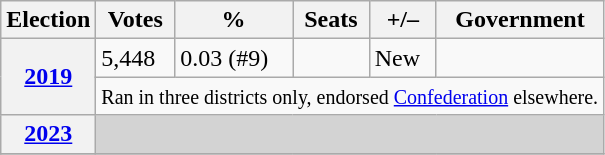<table class=wikitable>
<tr>
<th>Election</th>
<th>Votes</th>
<th>%</th>
<th>Seats</th>
<th>+/–</th>
<th>Government</th>
</tr>
<tr>
<th rowspan="2"><a href='#'>2019</a></th>
<td>5,448</td>
<td>0.03 (#9)</td>
<td></td>
<td>New</td>
<td></td>
</tr>
<tr>
<td colspan=7><small>Ran in three districts only, endorsed <a href='#'>Confederation</a> elsewhere.</small></td>
</tr>
<tr>
<th><a href='#'>2023</a></th>
<td colspan=5 style="background:lightgrey;"></td>
</tr>
<tr>
</tr>
</table>
